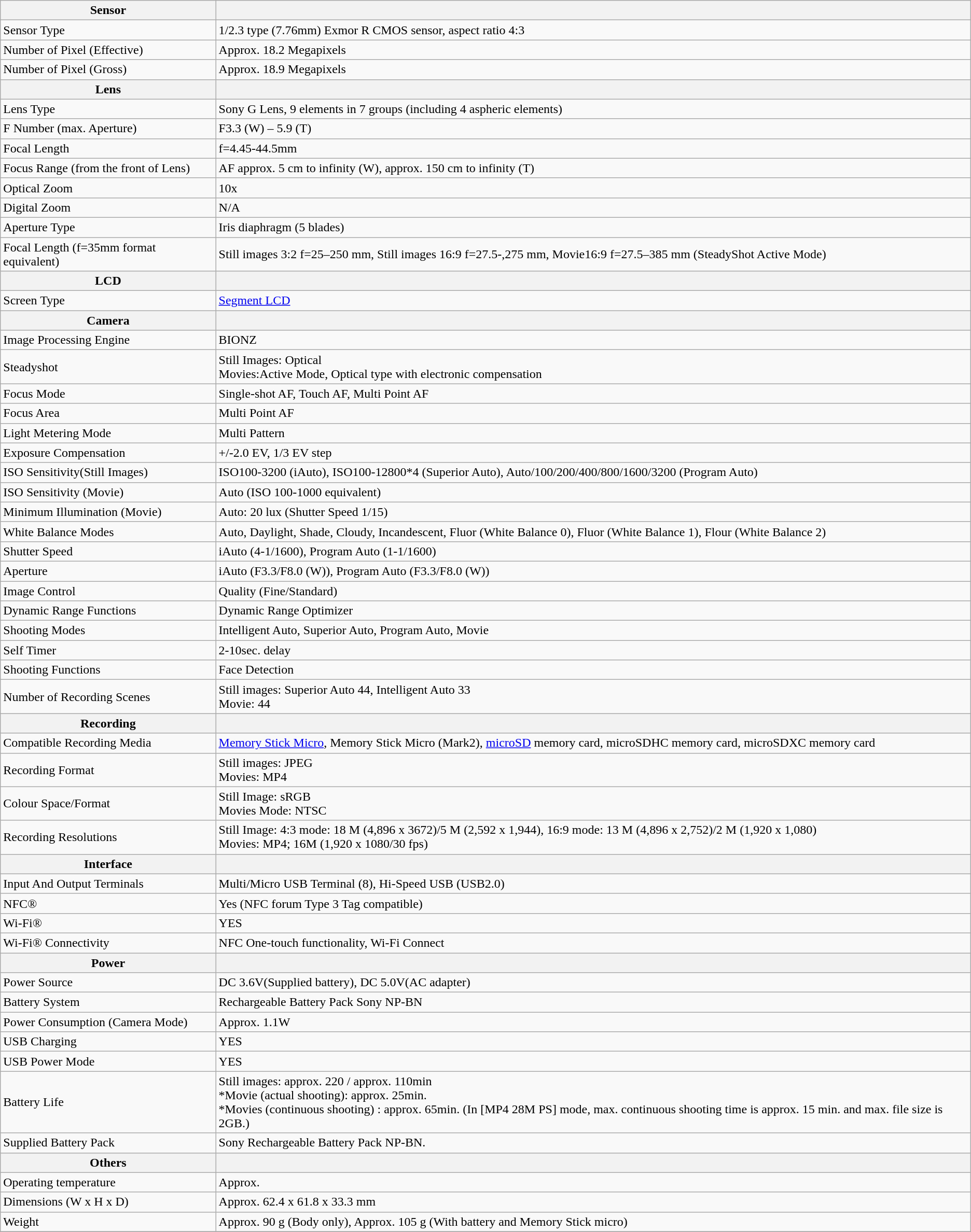<table class="wikitable">
<tr>
<th>Sensor</th>
<th></th>
</tr>
<tr>
<td>Sensor Type</td>
<td>1/2.3 type (7.76mm) Exmor R CMOS sensor, aspect ratio 4:3</td>
</tr>
<tr>
<td>Number of Pixel (Effective)</td>
<td>Approx. 18.2 Megapixels</td>
</tr>
<tr>
<td>Number of Pixel (Gross)</td>
<td>Approx. 18.9 Megapixels</td>
</tr>
<tr>
<th>Lens</th>
<th></th>
</tr>
<tr>
<td>Lens Type</td>
<td>Sony G Lens, 9 elements in 7 groups (including 4 aspheric elements)</td>
</tr>
<tr>
<td>F Number (max. Aperture)</td>
<td>F3.3 (W) – 5.9 (T)</td>
</tr>
<tr>
<td>Focal Length</td>
<td>f=4.45-44.5mm</td>
</tr>
<tr>
<td>Focus Range (from the front of Lens)</td>
<td>AF approx. 5 cm to infinity (W), approx. 150 cm to infinity (T)</td>
</tr>
<tr>
<td>Optical Zoom</td>
<td>10x</td>
</tr>
<tr>
<td>Digital Zoom</td>
<td>N/A</td>
</tr>
<tr>
<td>Aperture Type</td>
<td>Iris diaphragm (5 blades)</td>
</tr>
<tr>
<td>Focal Length (f=35mm format equivalent)</td>
<td>Still images 3:2 f=25–250 mm, Still images 16:9 f=27.5-,275 mm, Movie16:9 f=27.5–385 mm (SteadyShot Active Mode)</td>
</tr>
<tr>
<th>LCD</th>
<th></th>
</tr>
<tr>
<td>Screen Type</td>
<td><a href='#'>Segment LCD</a></td>
</tr>
<tr>
<th>Camera</th>
<th></th>
</tr>
<tr>
<td>Image Processing Engine</td>
<td>BIONZ</td>
</tr>
<tr>
<td>Steadyshot</td>
<td>Still Images: Optical<br> Movies:Active Mode, Optical type with electronic compensation</td>
</tr>
<tr>
<td>Focus Mode</td>
<td>Single-shot AF, Touch AF,  Multi Point AF</td>
</tr>
<tr>
<td>Focus Area</td>
<td>Multi Point AF</td>
</tr>
<tr>
<td>Light Metering Mode</td>
<td>Multi Pattern</td>
</tr>
<tr>
<td>Exposure Compensation</td>
<td>+/-2.0 EV, 1/3 EV step</td>
</tr>
<tr>
<td>ISO Sensitivity(Still Images)</td>
<td>ISO100-3200 (iAuto), ISO100-12800*4 (Superior Auto), Auto/100/200/400/800/1600/3200 (Program Auto)</td>
</tr>
<tr>
<td>ISO Sensitivity (Movie)</td>
<td>Auto (ISO 100-1000 equivalent)</td>
</tr>
<tr>
<td>Minimum Illumination (Movie)</td>
<td>Auto: 20 lux (Shutter Speed 1/15)</td>
</tr>
<tr>
<td>White Balance Modes</td>
<td>Auto, Daylight, Shade, Cloudy, Incandescent, Fluor (White Balance 0), Fluor (White Balance 1), Flour (White Balance 2)</td>
</tr>
<tr>
<td>Shutter Speed</td>
<td>iAuto (4-1/1600), Program Auto (1-1/1600)</td>
</tr>
<tr>
<td>Aperture</td>
<td>iAuto (F3.3/F8.0 (W)), Program Auto (F3.3/F8.0 (W))</td>
</tr>
<tr>
<td>Image Control</td>
<td>Quality (Fine/Standard)</td>
</tr>
<tr>
<td>Dynamic Range Functions</td>
<td>Dynamic Range Optimizer</td>
</tr>
<tr>
<td>Shooting Modes</td>
<td>Intelligent Auto, Superior Auto, Program Auto, Movie</td>
</tr>
<tr>
<td>Self Timer</td>
<td>2-10sec. delay</td>
</tr>
<tr>
<td>Shooting Functions</td>
<td>Face Detection</td>
</tr>
<tr>
<td>Number of Recording Scenes</td>
<td>Still images: Superior Auto 44, Intelligent Auto 33<br> Movie: 44</td>
</tr>
<tr>
<th>Recording</th>
<th></th>
</tr>
<tr>
<td>Compatible Recording Media</td>
<td><a href='#'>Memory Stick Micro</a>, Memory Stick Micro (Mark2), <a href='#'>microSD</a> memory card, microSDHC memory card, microSDXC memory card</td>
</tr>
<tr>
<td>Recording Format</td>
<td>Still images: JPEG <br> Movies: MP4</td>
</tr>
<tr>
<td>Colour Space/Format</td>
<td>Still Image: sRGB<br>Movies Mode: NTSC</td>
</tr>
<tr>
<td>Recording Resolutions</td>
<td>Still Image: 4:3 mode: 18 M (4,896 x 3672)/5 M (2,592 x 1,944), 16:9 mode: 13 M (4,896 x 2,752)/2 M (1,920 x 1,080)<br>Movies: MP4; 16M (1,920 x 1080/30 fps)</td>
</tr>
<tr>
<th>Interface</th>
<th></th>
</tr>
<tr>
<td>Input And Output Terminals</td>
<td>Multi/Micro USB Terminal (8), Hi-Speed USB (USB2.0)</td>
</tr>
<tr>
<td>NFC®</td>
<td>Yes (NFC forum Type 3 Tag compatible)</td>
</tr>
<tr>
<td>Wi-Fi®</td>
<td>YES</td>
</tr>
<tr>
<td>Wi-Fi® Connectivity</td>
<td>NFC One-touch functionality, Wi-Fi Connect</td>
</tr>
<tr>
<th>Power</th>
<th></th>
</tr>
<tr>
<td>Power Source</td>
<td>DC 3.6V(Supplied battery), DC 5.0V(AC adapter)</td>
</tr>
<tr>
<td>Battery System</td>
<td>Rechargeable Battery Pack Sony NP-BN</td>
</tr>
<tr>
<td>Power Consumption (Camera Mode)</td>
<td>Approx. 1.1W</td>
</tr>
<tr>
<td>USB Charging</td>
<td>YES</td>
</tr>
<tr>
<td>USB Power Mode</td>
<td>YES</td>
</tr>
<tr>
<td>Battery Life</td>
<td>Still images: approx. 220 / approx. 110min<br>*Movie (actual shooting): approx. 25min. <br> *Movies (continuous shooting) : approx. 65min. (In [MP4 28M PS] mode, max. continuous shooting time is approx. 15 min. and max. file size is 2GB.)</td>
</tr>
<tr>
<td>Supplied Battery Pack</td>
<td>Sony Rechargeable Battery Pack NP-BN.</td>
</tr>
<tr>
<th>Others</th>
<th></th>
</tr>
<tr>
<td>Operating temperature</td>
<td>Approx. </td>
</tr>
<tr>
<td>Dimensions (W x H x D)</td>
<td>Approx. 62.4 x 61.8 x 33.3 mm</td>
</tr>
<tr>
<td>Weight</td>
<td>Approx. 90 g (Body only), Approx. 105 g (With battery and Memory Stick micro)</td>
</tr>
<tr>
</tr>
</table>
